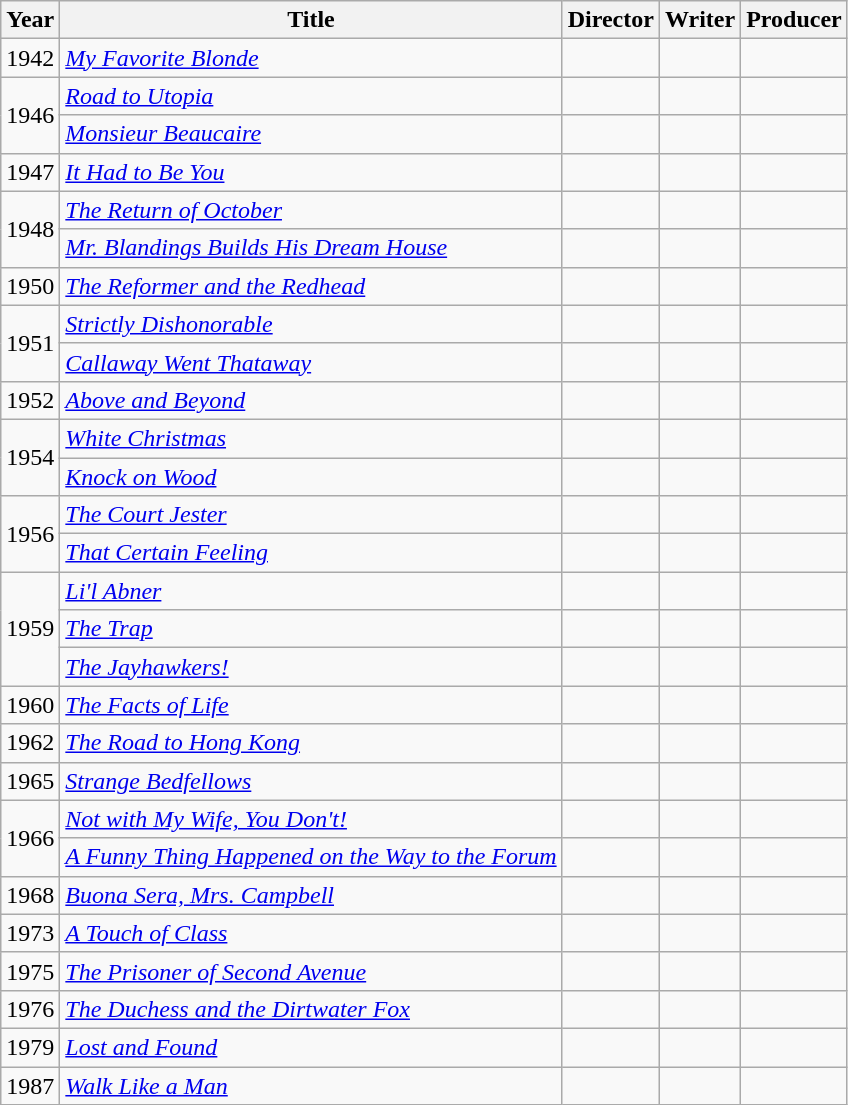<table class="wikitable">
<tr>
<th>Year</th>
<th>Title</th>
<th>Director</th>
<th>Writer</th>
<th>Producer</th>
</tr>
<tr>
<td>1942</td>
<td><em><a href='#'>My Favorite Blonde</a></em></td>
<td></td>
<td></td>
<td></td>
</tr>
<tr>
<td rowspan=2>1946</td>
<td><em><a href='#'>Road to Utopia</a></em></td>
<td></td>
<td></td>
<td></td>
</tr>
<tr>
<td><em><a href='#'>Monsieur Beaucaire</a></em></td>
<td></td>
<td></td>
<td></td>
</tr>
<tr>
<td>1947</td>
<td><em><a href='#'>It Had to Be You</a></em></td>
<td></td>
<td></td>
<td></td>
</tr>
<tr>
<td rowspan=2>1948</td>
<td><em><a href='#'>The Return of October</a></em></td>
<td></td>
<td></td>
<td></td>
</tr>
<tr>
<td><em><a href='#'>Mr. Blandings Builds His Dream House</a></em></td>
<td></td>
<td></td>
<td></td>
</tr>
<tr>
<td>1950</td>
<td><em><a href='#'>The Reformer and the Redhead</a></em></td>
<td></td>
<td></td>
<td></td>
</tr>
<tr>
<td rowspan=2>1951</td>
<td><em><a href='#'>Strictly Dishonorable</a></em></td>
<td></td>
<td></td>
<td></td>
</tr>
<tr>
<td><em><a href='#'>Callaway Went Thataway</a></em></td>
<td></td>
<td></td>
<td></td>
</tr>
<tr>
<td>1952</td>
<td><em><a href='#'>Above and Beyond</a></em></td>
<td></td>
<td></td>
<td></td>
</tr>
<tr>
<td rowspan=2>1954</td>
<td><em><a href='#'>White Christmas</a></em></td>
<td></td>
<td></td>
<td></td>
</tr>
<tr>
<td><em><a href='#'>Knock on Wood</a></em></td>
<td></td>
<td></td>
<td></td>
</tr>
<tr>
<td rowspan=2>1956</td>
<td><em><a href='#'>The Court Jester</a></em></td>
<td></td>
<td></td>
<td></td>
</tr>
<tr>
<td><em><a href='#'>That Certain Feeling</a></em></td>
<td></td>
<td></td>
<td></td>
</tr>
<tr>
<td rowspan=3>1959</td>
<td><em><a href='#'>Li'l Abner</a></em></td>
<td></td>
<td></td>
<td></td>
</tr>
<tr>
<td><em><a href='#'>The Trap</a></em></td>
<td></td>
<td></td>
<td></td>
</tr>
<tr>
<td><em><a href='#'>The Jayhawkers!</a></em></td>
<td></td>
<td></td>
<td></td>
</tr>
<tr>
<td>1960</td>
<td><em><a href='#'>The Facts of Life</a></em></td>
<td></td>
<td></td>
<td></td>
</tr>
<tr>
<td>1962</td>
<td><em><a href='#'>The Road to Hong Kong</a></em></td>
<td></td>
<td></td>
<td></td>
</tr>
<tr>
<td>1965</td>
<td><em><a href='#'>Strange Bedfellows</a></em></td>
<td></td>
<td></td>
<td></td>
</tr>
<tr>
<td rowspan=2>1966</td>
<td><em><a href='#'>Not with My Wife, You Don't!</a></em></td>
<td></td>
<td></td>
<td></td>
</tr>
<tr>
<td><em><a href='#'>A Funny Thing Happened on the Way to the Forum</a></em></td>
<td></td>
<td></td>
<td></td>
</tr>
<tr>
<td>1968</td>
<td><em><a href='#'>Buona Sera, Mrs. Campbell</a></em></td>
<td></td>
<td></td>
<td></td>
</tr>
<tr>
<td>1973</td>
<td><em><a href='#'>A Touch of Class</a></em></td>
<td></td>
<td></td>
<td></td>
</tr>
<tr>
<td>1975</td>
<td><em><a href='#'>The Prisoner of Second Avenue</a></em></td>
<td></td>
<td></td>
<td></td>
</tr>
<tr>
<td>1976</td>
<td><em><a href='#'>The Duchess and the Dirtwater Fox</a></em></td>
<td></td>
<td></td>
<td></td>
</tr>
<tr>
<td>1979</td>
<td><em><a href='#'>Lost and Found</a></em></td>
<td></td>
<td></td>
<td></td>
</tr>
<tr>
<td>1987</td>
<td><em><a href='#'>Walk Like a Man</a></em></td>
<td></td>
<td></td>
<td></td>
</tr>
</table>
